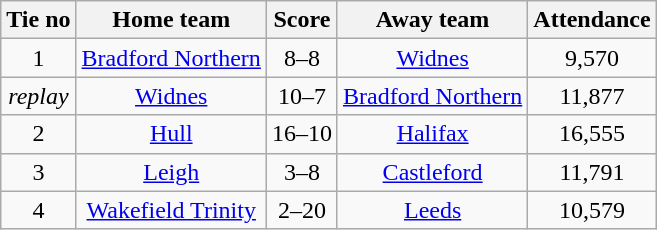<table class="wikitable" style="text-align:center">
<tr>
<th>Tie no</th>
<th>Home team</th>
<th>Score</th>
<th>Away team</th>
<th>Attendance</th>
</tr>
<tr>
<td>1</td>
<td><a href='#'>Bradford Northern</a></td>
<td>8–8</td>
<td><a href='#'>Widnes</a></td>
<td>9,570</td>
</tr>
<tr>
<td><em>replay</em></td>
<td><a href='#'>Widnes</a></td>
<td>10–7</td>
<td><a href='#'>Bradford Northern</a></td>
<td>11,877</td>
</tr>
<tr>
<td>2</td>
<td><a href='#'>Hull</a></td>
<td>16–10</td>
<td><a href='#'>Halifax</a></td>
<td>16,555</td>
</tr>
<tr>
<td>3</td>
<td><a href='#'>Leigh</a></td>
<td>3–8</td>
<td><a href='#'>Castleford</a></td>
<td>11,791</td>
</tr>
<tr>
<td>4</td>
<td><a href='#'>Wakefield Trinity</a></td>
<td>2–20</td>
<td><a href='#'>Leeds</a></td>
<td>10,579</td>
</tr>
</table>
